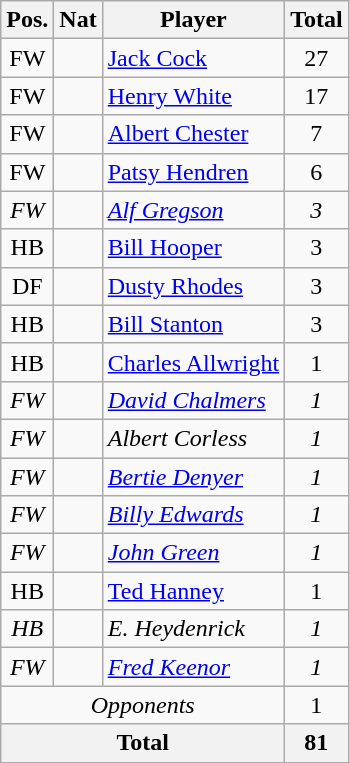<table class="wikitable"  style="text-align:center; border:1px #aaa solid;">
<tr>
<th>Pos.</th>
<th>Nat</th>
<th>Player</th>
<th>Total</th>
</tr>
<tr>
<td>FW</td>
<td></td>
<td style="text-align:left;"><a href='#'>Jack Cock</a></td>
<td>27</td>
</tr>
<tr>
<td>FW</td>
<td></td>
<td style="text-align:left;"><a href='#'>Henry White</a></td>
<td>17</td>
</tr>
<tr>
<td>FW</td>
<td></td>
<td style="text-align:left;"><a href='#'>Albert Chester</a></td>
<td>7</td>
</tr>
<tr>
<td>FW</td>
<td></td>
<td style="text-align:left;"><a href='#'>Patsy Hendren</a></td>
<td>6</td>
</tr>
<tr>
<td><em>FW</em></td>
<td><em></em></td>
<td style="text-align:left;"><em><a href='#'>Alf Gregson</a></em></td>
<td><em>3</em></td>
</tr>
<tr>
<td>HB</td>
<td></td>
<td style="text-align:left;"><a href='#'>Bill Hooper</a></td>
<td>3</td>
</tr>
<tr>
<td>DF</td>
<td></td>
<td style="text-align:left;"><a href='#'>Dusty Rhodes</a></td>
<td>3</td>
</tr>
<tr>
<td>HB</td>
<td></td>
<td style="text-align:left;"><a href='#'>Bill Stanton</a></td>
<td>3</td>
</tr>
<tr>
<td>HB</td>
<td></td>
<td style="text-align:left;"><a href='#'>Charles Allwright</a></td>
<td>1</td>
</tr>
<tr>
<td><em>FW</em></td>
<td><em></em></td>
<td style="text-align:left;"><a href='#'><em>David Chalmers</em></a></td>
<td><em>1</em></td>
</tr>
<tr>
<td><em>FW</em></td>
<td></td>
<td style="text-align:left;"><em>Albert Corless</em></td>
<td><em>1</em></td>
</tr>
<tr>
<td><em>FW</em></td>
<td><em></em></td>
<td style="text-align:left;"><em><a href='#'>Bertie Denyer</a></em></td>
<td><em>1</em></td>
</tr>
<tr>
<td><em>FW</em></td>
<td><em></em></td>
<td style="text-align:left;"><a href='#'><em>Billy Edwards</em></a></td>
<td><em>1</em></td>
</tr>
<tr>
<td><em>FW</em></td>
<td><em></em></td>
<td style="text-align:left;"><a href='#'><em>John Green</em></a></td>
<td><em>1</em></td>
</tr>
<tr>
<td>HB</td>
<td></td>
<td style="text-align:left;"><a href='#'>Ted Hanney</a></td>
<td>1</td>
</tr>
<tr>
<td><em>HB</em></td>
<td></td>
<td style="text-align:left;"><em>E. Heydenrick</em></td>
<td><em>1</em></td>
</tr>
<tr>
<td><em>FW</em></td>
<td><em></em></td>
<td style="text-align:left;"><em><a href='#'>Fred Keenor</a></em></td>
<td><em>1</em></td>
</tr>
<tr>
<td colspan="3"><em>Opponents</em></td>
<td>1</td>
</tr>
<tr>
<th colspan="3">Total</th>
<th>81</th>
</tr>
</table>
